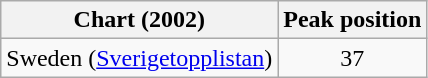<table class="wikitable">
<tr>
<th>Chart (2002)</th>
<th>Peak position</th>
</tr>
<tr>
<td>Sweden (<a href='#'>Sverigetopplistan</a>)</td>
<td align="center">37</td>
</tr>
</table>
